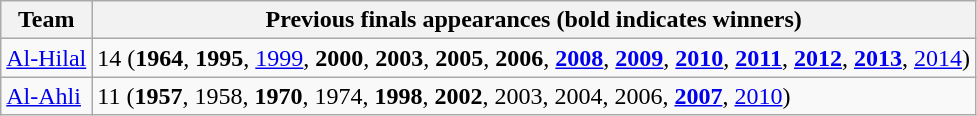<table class="wikitable">
<tr>
<th>Team</th>
<th>Previous finals appearances (bold indicates winners)</th>
</tr>
<tr>
<td><a href='#'>Al-Hilal</a></td>
<td>14 (<strong>1964</strong>, <strong>1995</strong>, <a href='#'>1999</a>, <strong>2000</strong>, <strong>2003</strong>, <strong>2005</strong>, <strong>2006</strong>, <strong><a href='#'>2008</a></strong>, <strong><a href='#'>2009</a></strong>, <strong><a href='#'>2010</a></strong>, <strong><a href='#'>2011</a></strong>, <strong><a href='#'>2012</a></strong>, <strong><a href='#'>2013</a></strong>, <a href='#'>2014</a>)</td>
</tr>
<tr>
<td><a href='#'>Al-Ahli</a></td>
<td>11 (<strong>1957</strong>, 1958, <strong>1970</strong>, 1974, <strong>1998</strong>, <strong>2002</strong>, 2003, 2004, 2006, <strong><a href='#'>2007</a></strong>, <a href='#'>2010</a>)</td>
</tr>
</table>
